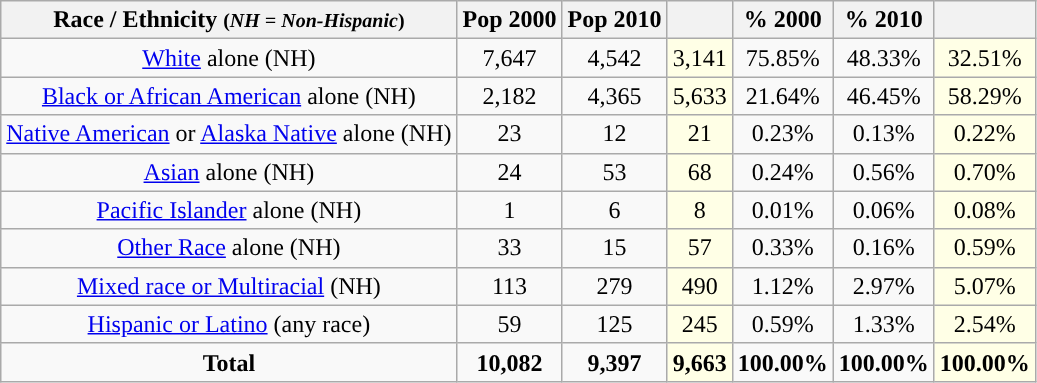<table class="wikitable" style="text-align:center;">
<tr>
<th>Race / Ethnicity <small>(<em>NH = Non-Hispanic</em>)</small></th>
<th>Pop 2000</th>
<th>Pop 2010</th>
<th></th>
<th>% 2000</th>
<th>% 2010</th>
<th></th>
</tr>
<tr>
<td><a href='#'>White</a> alone (NH)</td>
<td>7,647</td>
<td>4,542</td>
<td style='background: #ffffe6;'>3,141</td>
<td>75.85%</td>
<td>48.33%</td>
<td style='background: #ffffe6;'>32.51%</td>
</tr>
<tr>
<td><a href='#'>Black or African American</a> alone (NH)</td>
<td>2,182</td>
<td>4,365</td>
<td style='background: #ffffe6;'>5,633</td>
<td>21.64%</td>
<td>46.45%</td>
<td style='background: #ffffe6;'>58.29%</td>
</tr>
<tr>
<td><a href='#'>Native American</a> or <a href='#'>Alaska Native</a> alone (NH)</td>
<td>23</td>
<td>12</td>
<td style='background: #ffffe6;'>21</td>
<td>0.23%</td>
<td>0.13%</td>
<td style='background: #ffffe6;'>0.22%</td>
</tr>
<tr>
<td><a href='#'>Asian</a> alone (NH)</td>
<td>24</td>
<td>53</td>
<td style='background: #ffffe6;'>68</td>
<td>0.24%</td>
<td>0.56%</td>
<td style='background: #ffffe6;'>0.70%</td>
</tr>
<tr>
<td><a href='#'>Pacific Islander</a> alone (NH)</td>
<td>1</td>
<td>6</td>
<td style='background: #ffffe6;'>8</td>
<td>0.01%</td>
<td>0.06%</td>
<td style='background: #ffffe6;'>0.08%</td>
</tr>
<tr>
<td><a href='#'>Other Race</a> alone (NH)</td>
<td>33</td>
<td>15</td>
<td style='background: #ffffe6;'>57</td>
<td>0.33%</td>
<td>0.16%</td>
<td style='background: #ffffe6;'>0.59%</td>
</tr>
<tr>
<td><a href='#'>Mixed race or Multiracial</a> (NH)</td>
<td>113</td>
<td>279</td>
<td style='background: #ffffe6;'>490</td>
<td>1.12%</td>
<td>2.97%</td>
<td style='background: #ffffe6;'>5.07%</td>
</tr>
<tr>
<td><a href='#'>Hispanic or Latino</a> (any race)</td>
<td>59</td>
<td>125</td>
<td style='background: #ffffe6;'>245</td>
<td>0.59%</td>
<td>1.33%</td>
<td style='background: #ffffe6;'>2.54%</td>
</tr>
<tr>
<td><strong>Total</strong></td>
<td><strong>10,082</strong></td>
<td><strong>9,397</strong></td>
<td style='background: #ffffe6;'><strong>9,663</strong></td>
<td><strong>100.00%</strong></td>
<td><strong>100.00%</strong></td>
<td style='background: #ffffe6;'><strong>100.00%</strong></td>
</tr>
</table>
